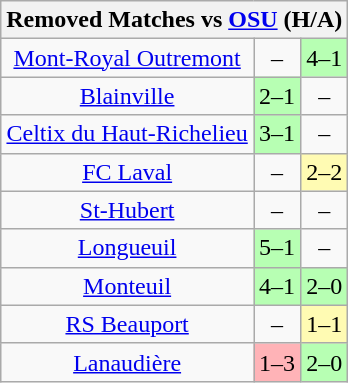<table class="wikitable" font-size:95%;" style="text-align: center;">
<tr>
<th colspan=3>Removed Matches vs <a href='#'>OSU</a> (H/A)</th>
</tr>
<tr>
<td><a href='#'>Mont-Royal Outremont</a></td>
<td>–</td>
<td bgcolor="b7ffb3">4–1</td>
</tr>
<tr>
<td><a href='#'>Blainville</a></td>
<td bgcolor="b7ffb3">2–1</td>
<td>–</td>
</tr>
<tr>
<td><a href='#'>Celtix du Haut-Richelieu</a></td>
<td bgcolor="b7ffb3">3–1</td>
<td>–</td>
</tr>
<tr>
<td><a href='#'>FC Laval</a></td>
<td>–</td>
<td bgcolor=fffbb3>2–2</td>
</tr>
<tr>
<td><a href='#'>St-Hubert</a></td>
<td>–</td>
<td>–</td>
</tr>
<tr>
<td><a href='#'>Longueuil</a></td>
<td bgcolor="b7ffb3">5–1</td>
<td>–</td>
</tr>
<tr>
<td><a href='#'>Monteuil</a></td>
<td bgcolor="b7ffb3">4–1</td>
<td bgcolor="b7ffb3">2–0</td>
</tr>
<tr>
<td><a href='#'>RS Beauport</a></td>
<td>–</td>
<td bgcolor="fffbb3">1–1</td>
</tr>
<tr>
<td><a href='#'>Lanaudière</a></td>
<td bgcolor=ffb3b7>1–3</td>
<td bgcolor="b7ffb3">2–0</td>
</tr>
</table>
